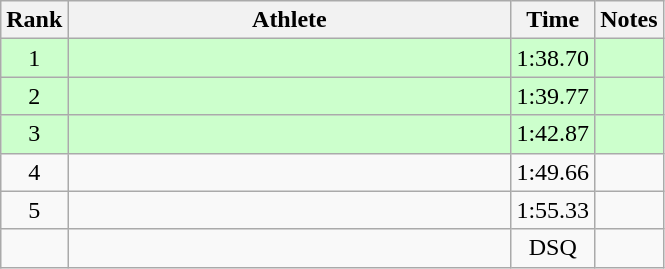<table class="wikitable" style="text-align:center">
<tr>
<th>Rank</th>
<th Style="width:18em">Athlete</th>
<th>Time</th>
<th>Notes</th>
</tr>
<tr style="background:#cfc">
<td>1</td>
<td style="text-align:left"></td>
<td>1:38.70</td>
<td></td>
</tr>
<tr style="background:#cfc">
<td>2</td>
<td style="text-align:left"></td>
<td>1:39.77</td>
<td></td>
</tr>
<tr style="background:#cfc">
<td>3</td>
<td style="text-align:left"></td>
<td>1:42.87</td>
<td></td>
</tr>
<tr>
<td>4</td>
<td style="text-align:left"></td>
<td>1:49.66</td>
<td></td>
</tr>
<tr>
<td>5</td>
<td style="text-align:left"></td>
<td>1:55.33</td>
<td></td>
</tr>
<tr>
<td></td>
<td style="text-align:left"></td>
<td>DSQ</td>
<td></td>
</tr>
</table>
